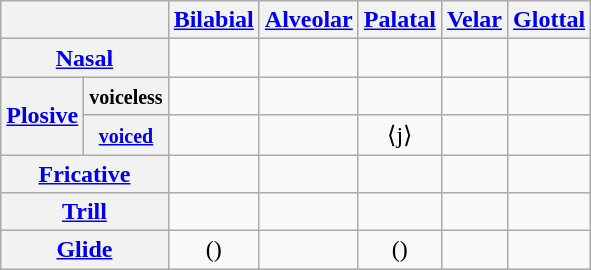<table class="wikitable" style="text-align:center">
<tr>
<th colspan="2"></th>
<th><a href='#'>Bilabial</a></th>
<th><a href='#'>Alveolar</a></th>
<th><a href='#'>Palatal</a></th>
<th><a href='#'>Velar</a></th>
<th><a href='#'>Glottal</a></th>
</tr>
<tr>
<th colspan="2"><a href='#'>Nasal</a></th>
<td></td>
<td></td>
<td></td>
<td></td>
<td></td>
</tr>
<tr>
<th rowspan="2"><a href='#'>Plosive</a></th>
<th><small>voiceless</small></th>
<td></td>
<td></td>
<td> </td>
<td></td>
<td></td>
</tr>
<tr>
<th><a href='#'><small>voiced</small></a></th>
<td></td>
<td></td>
<td> ⟨j⟩</td>
<td></td>
<td></td>
</tr>
<tr>
<th colspan="2"><a href='#'>Fricative</a></th>
<td> </td>
<td></td>
<td></td>
<td></td>
<td></td>
</tr>
<tr>
<th colspan="2"><a href='#'>Trill</a></th>
<td></td>
<td> </td>
<td></td>
<td></td>
<td></td>
</tr>
<tr>
<th colspan="2"><a href='#'>Glide</a></th>
<td>()</td>
<td></td>
<td>()</td>
<td></td>
<td></td>
</tr>
</table>
